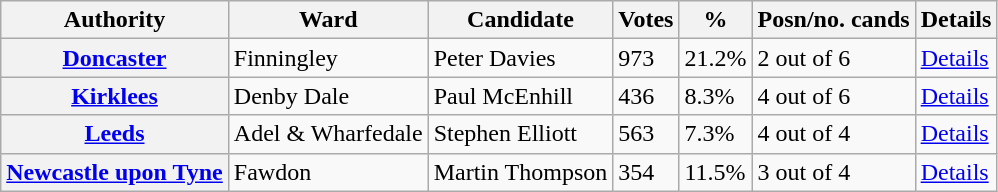<table class="wikitable">
<tr>
<th>Authority</th>
<th>Ward</th>
<th>Candidate</th>
<th>Votes</th>
<th>%</th>
<th>Posn/no. cands</th>
<th>Details</th>
</tr>
<tr>
<th><a href='#'>Doncaster</a></th>
<td>Finningley</td>
<td>Peter Davies</td>
<td>973</td>
<td>21.2%</td>
<td>2 out of 6</td>
<td><a href='#'>Details</a></td>
</tr>
<tr>
<th><a href='#'>Kirklees</a></th>
<td>Denby Dale</td>
<td>Paul McEnhill</td>
<td>436</td>
<td>8.3%</td>
<td>4 out of 6</td>
<td><a href='#'>Details</a></td>
</tr>
<tr>
<th><a href='#'>Leeds</a></th>
<td>Adel & Wharfedale</td>
<td>Stephen Elliott</td>
<td>563</td>
<td>7.3%</td>
<td>4 out of 4</td>
<td><a href='#'>Details</a></td>
</tr>
<tr>
<th><a href='#'>Newcastle upon Tyne</a></th>
<td>Fawdon</td>
<td>Martin Thompson</td>
<td>354</td>
<td>11.5%</td>
<td>3 out of 4</td>
<td><a href='#'>Details</a></td>
</tr>
</table>
